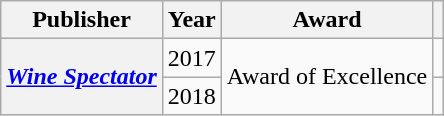<table class="wikitable plainrowheaders sortable" style="text-align:center">
<tr>
<th scope="col">Publisher</th>
<th scope="col">Year</th>
<th scope="col">Award</th>
<th scope="col" class="unsortable"></th>
</tr>
<tr>
<th rowspan="2" scope="row"><em><a href='#'>Wine Spectator</a></em></th>
<td>2017</td>
<td rowspan="2">Award of Excellence</td>
<td></td>
</tr>
<tr>
<td>2018</td>
<td></td>
</tr>
</table>
